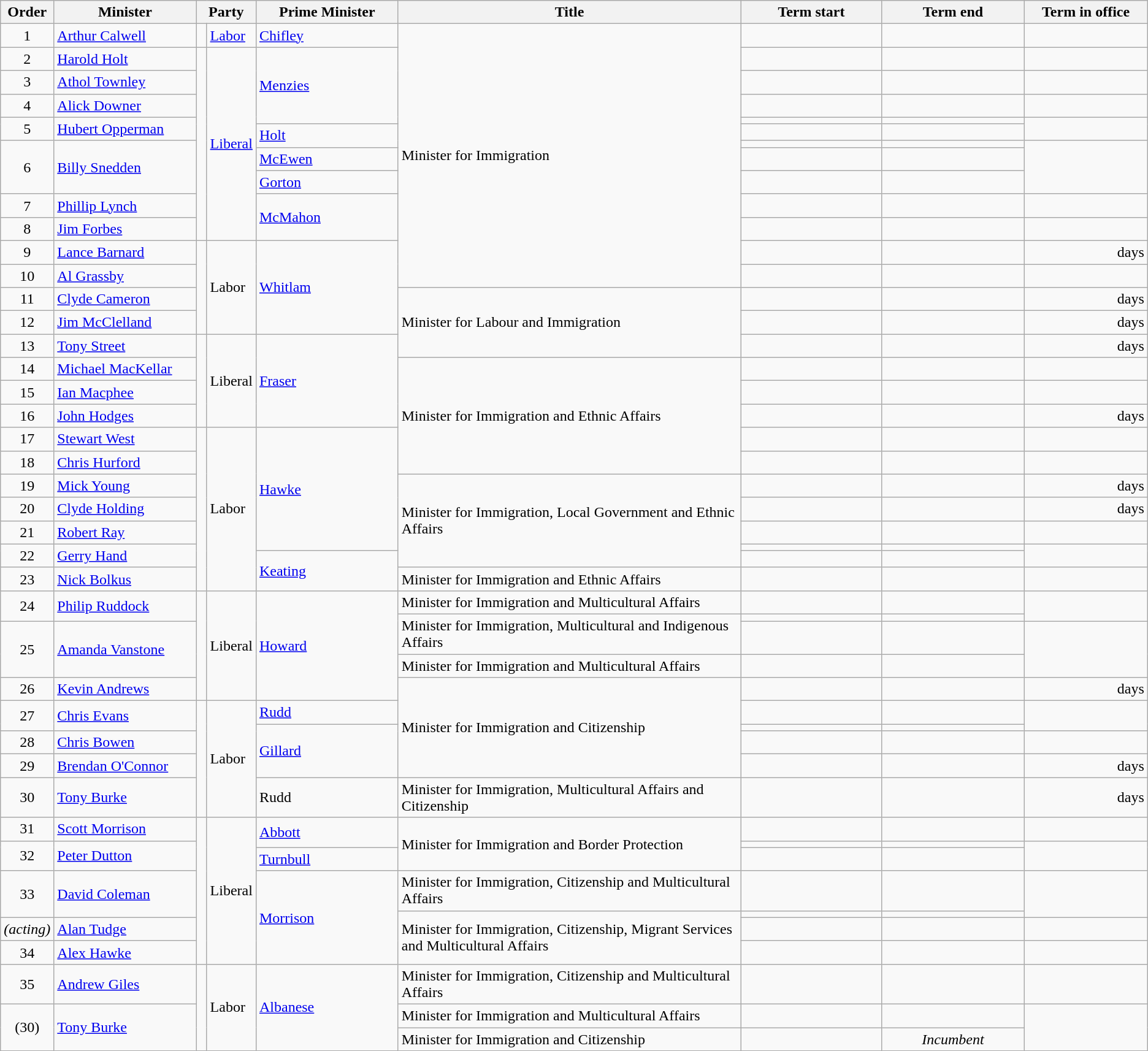<table class="wikitable">
<tr>
<th width=5>Order</th>
<th width=150>Minister</th>
<th width=75 colspan="2">Party</th>
<th width=150>Prime Minister</th>
<th width=375>Title</th>
<th width=150>Term start</th>
<th width=150>Term end</th>
<th width=130>Term in office</th>
</tr>
<tr>
<td align=center>1</td>
<td><a href='#'>Arthur Calwell</a></td>
<td> </td>
<td><a href='#'>Labor</a></td>
<td><a href='#'>Chifley</a></td>
<td rowspan=13>Minister for Immigration</td>
<td align=center></td>
<td align=center></td>
<td align=right></td>
</tr>
<tr>
<td align=center>2</td>
<td><a href='#'>Harold Holt</a></td>
<td rowspan="10" ></td>
<td rowspan=10><a href='#'>Liberal</a></td>
<td rowspan=4><a href='#'>Menzies</a></td>
<td align=center></td>
<td align=center></td>
<td align=right></td>
</tr>
<tr>
<td align=center>3</td>
<td><a href='#'>Athol Townley</a></td>
<td align=center></td>
<td align=center></td>
<td align=right></td>
</tr>
<tr>
<td align=center>4</td>
<td><a href='#'>Alick Downer</a></td>
<td align=center></td>
<td align=center></td>
<td align=right></td>
</tr>
<tr>
<td rowspan=2 align=center>5</td>
<td rowspan=2><a href='#'>Hubert Opperman</a></td>
<td align=center></td>
<td align=center></td>
<td rowspan=2 align=right></td>
</tr>
<tr>
<td rowspan=2><a href='#'>Holt</a></td>
<td align=center></td>
<td align=center></td>
</tr>
<tr>
<td rowspan=3 align=center>6</td>
<td rowspan=3><a href='#'>Billy Snedden</a></td>
<td align=center></td>
<td align=center></td>
<td rowspan=3 align=right></td>
</tr>
<tr>
<td><a href='#'>McEwen</a></td>
<td align=center></td>
<td align=center></td>
</tr>
<tr>
<td><a href='#'>Gorton</a></td>
<td align=center></td>
<td align=center></td>
</tr>
<tr>
<td align=center>7</td>
<td><a href='#'>Phillip Lynch</a></td>
<td rowspan=2><a href='#'>McMahon</a></td>
<td align=center></td>
<td align=center></td>
<td align=right></td>
</tr>
<tr>
<td align=center>8</td>
<td><a href='#'>Jim Forbes</a></td>
<td align=center></td>
<td align=center></td>
<td align=right></td>
</tr>
<tr>
<td align=center>9</td>
<td><a href='#'>Lance Barnard</a></td>
<td rowspan="4" ></td>
<td rowspan=4>Labor</td>
<td rowspan=4><a href='#'>Whitlam</a></td>
<td align=center></td>
<td align=center></td>
<td align=right> days</td>
</tr>
<tr>
<td align=center>10</td>
<td><a href='#'>Al Grassby</a></td>
<td align=center></td>
<td align=center></td>
<td align=right></td>
</tr>
<tr>
<td align=center>11</td>
<td><a href='#'>Clyde Cameron</a></td>
<td rowspan=3>Minister for Labour and Immigration</td>
<td align=center></td>
<td align=center></td>
<td align=right> days</td>
</tr>
<tr>
<td align=center>12</td>
<td><a href='#'>Jim McClelland</a></td>
<td align=center></td>
<td align=center></td>
<td align=right> days</td>
</tr>
<tr>
<td align=center>13</td>
<td><a href='#'>Tony Street</a></td>
<td rowspan="4" ></td>
<td rowspan=4>Liberal</td>
<td rowspan=4><a href='#'>Fraser</a></td>
<td align=center></td>
<td align=center></td>
<td align=right> days</td>
</tr>
<tr>
<td align=center>14</td>
<td><a href='#'>Michael MacKellar</a></td>
<td rowspan=5>Minister for Immigration and Ethnic Affairs</td>
<td align=center></td>
<td align=center></td>
<td align=right></td>
</tr>
<tr>
<td align=center>15</td>
<td><a href='#'>Ian Macphee</a></td>
<td align=center></td>
<td align=center></td>
<td align=right></td>
</tr>
<tr>
<td align=center>16</td>
<td><a href='#'>John Hodges</a></td>
<td align=center></td>
<td align=center></td>
<td align=right> days</td>
</tr>
<tr>
<td align=center>17</td>
<td><a href='#'>Stewart West</a></td>
<td rowspan="8" ></td>
<td rowspan=8>Labor</td>
<td rowspan=6><a href='#'>Hawke</a></td>
<td align=center></td>
<td align=center></td>
<td align=right></td>
</tr>
<tr>
<td align=center>18</td>
<td><a href='#'>Chris Hurford</a></td>
<td align=center></td>
<td align=center></td>
<td align=right></td>
</tr>
<tr>
<td align=center>19</td>
<td><a href='#'>Mick Young</a></td>
<td rowspan=5>Minister for Immigration, Local Government and Ethnic Affairs</td>
<td align=center></td>
<td align=center></td>
<td align=right> days</td>
</tr>
<tr>
<td align=center>20</td>
<td><a href='#'>Clyde Holding</a></td>
<td align=center></td>
<td align=center></td>
<td align=right> days</td>
</tr>
<tr>
<td align=center>21</td>
<td><a href='#'>Robert Ray</a></td>
<td align=center></td>
<td align=center></td>
<td align=right></td>
</tr>
<tr>
<td rowspan=2 align=center>22</td>
<td rowspan=2><a href='#'>Gerry Hand</a></td>
<td align=center></td>
<td align=center></td>
<td rowspan=2 align=right></td>
</tr>
<tr>
<td rowspan=2><a href='#'>Keating</a></td>
<td align=center></td>
<td align=center></td>
</tr>
<tr>
<td align=center>23</td>
<td><a href='#'>Nick Bolkus</a></td>
<td>Minister for Immigration and Ethnic Affairs</td>
<td align=center></td>
<td align=center></td>
<td align=right></td>
</tr>
<tr>
<td rowspan=2 align=center>24</td>
<td rowspan=2><a href='#'>Philip Ruddock</a></td>
<td rowspan="5" ></td>
<td rowspan=5>Liberal</td>
<td rowspan=5><a href='#'>Howard</a></td>
<td>Minister for Immigration and Multicultural Affairs</td>
<td align=center></td>
<td align=center></td>
<td rowspan=2 align=right><strong></strong></td>
</tr>
<tr>
<td rowspan=2>Minister for Immigration, Multicultural and Indigenous Affairs</td>
<td align=center></td>
<td align=center></td>
</tr>
<tr>
<td rowspan=2 align=center>25</td>
<td rowspan=2><a href='#'>Amanda Vanstone</a></td>
<td align=center></td>
<td align=center></td>
<td rowspan=2 align=right></td>
</tr>
<tr>
<td>Minister for Immigration and Multicultural Affairs</td>
<td align=center></td>
<td align=center></td>
</tr>
<tr>
<td align=center>26</td>
<td><a href='#'>Kevin Andrews</a></td>
<td rowspan=5>Minister for Immigration and Citizenship</td>
<td align=center></td>
<td align=center></td>
<td align=right> days</td>
</tr>
<tr>
<td rowspan=2 align=center>27</td>
<td rowspan=2><a href='#'>Chris Evans</a></td>
<td rowspan="5" ></td>
<td rowspan=5>Labor</td>
<td><a href='#'>Rudd</a></td>
<td align=center></td>
<td align=center></td>
<td rowspan=2 align=right></td>
</tr>
<tr>
<td rowspan=3><a href='#'>Gillard</a></td>
<td align=center></td>
<td align=center></td>
</tr>
<tr>
<td align=center>28</td>
<td><a href='#'>Chris Bowen</a></td>
<td align=center></td>
<td align=center></td>
<td align=right></td>
</tr>
<tr>
<td align=center>29</td>
<td><a href='#'>Brendan O'Connor</a></td>
<td align=center></td>
<td align=center></td>
<td align=right> days</td>
</tr>
<tr>
<td align=center>30</td>
<td><a href='#'>Tony Burke</a></td>
<td>Rudd</td>
<td>Minister for Immigration, Multicultural Affairs and Citizenship</td>
<td align=center></td>
<td align=center></td>
<td align=right> days</td>
</tr>
<tr>
<td align=center>31</td>
<td><a href='#'>Scott Morrison</a></td>
<td rowspan=7 ></td>
<td rowspan=7>Liberal</td>
<td rowspan=2><a href='#'>Abbott</a></td>
<td rowspan=3>Minister for Immigration and Border Protection</td>
<td align=center></td>
<td align=center></td>
<td align=right></td>
</tr>
<tr>
<td rowspan=2 align=center>32</td>
<td rowspan=2><a href='#'>Peter Dutton</a></td>
<td align=center></td>
<td align=center></td>
<td rowspan=2 align=right></td>
</tr>
<tr>
<td><a href='#'>Turnbull</a></td>
<td align=center></td>
<td align=center></td>
</tr>
<tr>
<td rowspan=2 align=center>33</td>
<td rowspan=2><a href='#'>David Coleman</a></td>
<td rowspan=4><a href='#'>Morrison</a></td>
<td>Minister for Immigration, Citizenship and Multicultural Affairs</td>
<td align=center></td>
<td align=center></td>
<td rowspan=2 align=right></td>
</tr>
<tr>
<td rowspan=3>Minister for Immigration, Citizenship, Migrant Services and Multicultural Affairs</td>
<td align=center></td>
<td align=center></td>
</tr>
<tr>
<td align=center><em>(acting)</em></td>
<td><a href='#'>Alan Tudge</a></td>
<td align=center></td>
<td align=center></td>
<td align=right></td>
</tr>
<tr>
<td align=center>34</td>
<td><a href='#'>Alex Hawke</a></td>
<td align=center></td>
<td align=center></td>
<td align=right></td>
</tr>
<tr>
<td align=center>35</td>
<td><a href='#'>Andrew Giles</a></td>
<td rowspan=3 ></td>
<td rowspan=3>Labor</td>
<td rowspan=3><a href='#'>Albanese</a></td>
<td>Minister for Immigration, Citizenship and Multicultural Affairs</td>
<td align=center></td>
<td align=center></td>
<td align=right></td>
</tr>
<tr>
<td rowspan=2 align=center>(30)</td>
<td rowspan=2><a href='#'>Tony Burke</a></td>
<td>Minister for Immigration and Multicultural Affairs</td>
<td align=center></td>
<td align=center></td>
<td rowspan=2 align=right></td>
</tr>
<tr>
<td>Minister for Immigration and Citizenship</td>
<td align=center></td>
<td align=center><em>Incumbent</em></td>
</tr>
</table>
